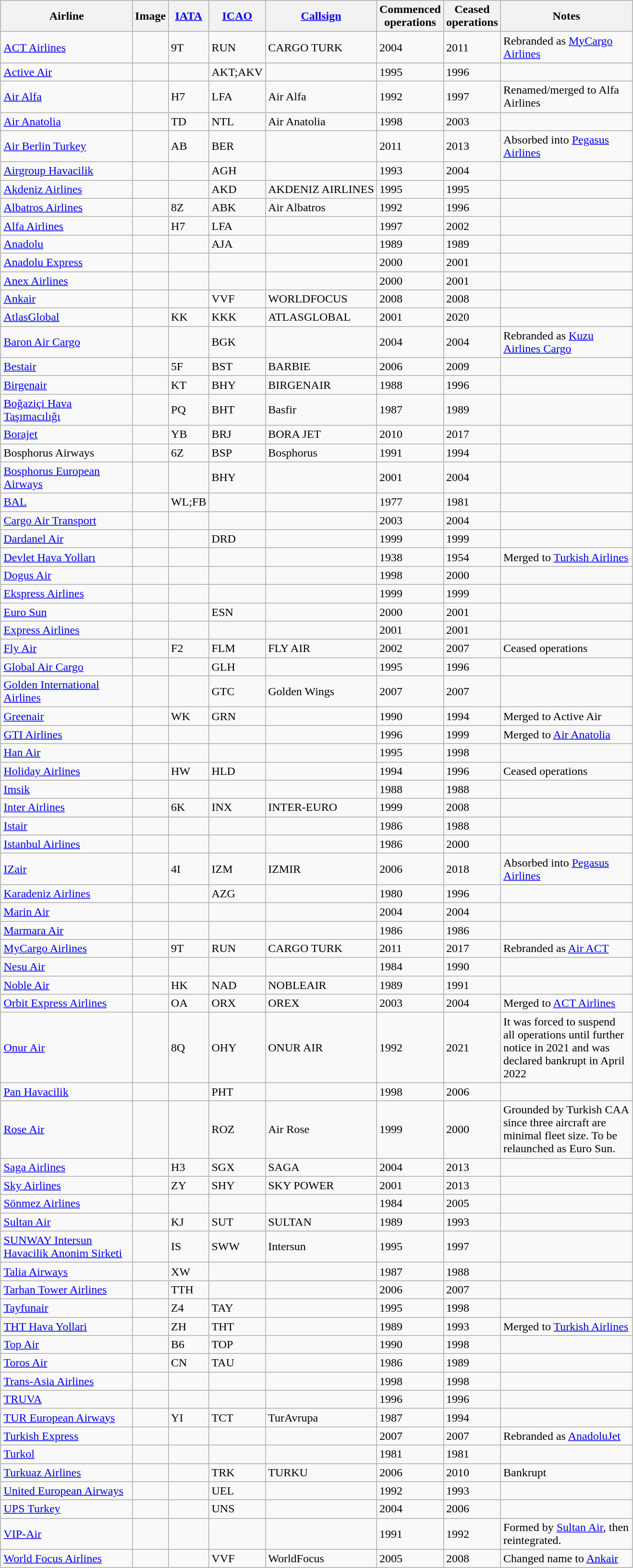<table class="wikitable sortable" style="border-collapse:collapse; margin:auto;" border="1" cellpadding="3">
<tr valign="middle">
<th style="width:175px;">Airline</th>
<th>Image</th>
<th><a href='#'>IATA</a></th>
<th><a href='#'>ICAO</a></th>
<th><a href='#'>Callsign</a></th>
<th>Commenced<br>operations</th>
<th>Ceased<br>operations</th>
<th style="width:175px;">Notes</th>
</tr>
<tr>
<td><a href='#'>ACT Airlines</a></td>
<td></td>
<td>9T</td>
<td>RUN</td>
<td>CARGO TURK</td>
<td>2004</td>
<td>2011</td>
<td>Rebranded as <a href='#'>MyCargo Airlines</a></td>
</tr>
<tr>
<td><a href='#'>Active Air</a></td>
<td></td>
<td></td>
<td>AKT;AKV</td>
<td></td>
<td>1995</td>
<td>1996</td>
<td></td>
</tr>
<tr>
<td><a href='#'>Air Alfa</a></td>
<td></td>
<td>H7</td>
<td>LFA</td>
<td>Air Alfa</td>
<td>1992</td>
<td>1997</td>
<td>Renamed/merged to Alfa Airlines</td>
</tr>
<tr>
<td><a href='#'>Air Anatolia</a></td>
<td></td>
<td>TD</td>
<td>NTL</td>
<td>Air Anatolia</td>
<td>1998</td>
<td>2003</td>
<td></td>
</tr>
<tr>
<td><a href='#'>Air Berlin Turkey</a></td>
<td></td>
<td>AB</td>
<td>BER</td>
<td></td>
<td>2011</td>
<td>2013</td>
<td>Absorbed into <a href='#'>Pegasus Airlines</a></td>
</tr>
<tr>
<td><a href='#'>Airgroup Havacilik</a></td>
<td></td>
<td></td>
<td>AGH</td>
<td></td>
<td>1993</td>
<td>2004</td>
<td></td>
</tr>
<tr>
<td><a href='#'>Akdeniz Airlines</a></td>
<td></td>
<td></td>
<td>AKD</td>
<td>AKDENIZ AIRLINES</td>
<td>1995</td>
<td>1995</td>
<td></td>
</tr>
<tr>
<td><a href='#'>Albatros Airlines</a></td>
<td></td>
<td>8Z</td>
<td>ABK</td>
<td>Air Albatros</td>
<td>1992</td>
<td>1996</td>
<td></td>
</tr>
<tr>
<td><a href='#'>Alfa Airlines</a></td>
<td></td>
<td>H7</td>
<td>LFA</td>
<td></td>
<td>1997</td>
<td>2002</td>
<td></td>
</tr>
<tr>
<td><a href='#'>Anadolu</a></td>
<td></td>
<td></td>
<td>AJA</td>
<td></td>
<td>1989</td>
<td>1989</td>
<td></td>
</tr>
<tr>
<td><a href='#'>Anadolu Express</a></td>
<td></td>
<td></td>
<td></td>
<td></td>
<td>2000</td>
<td>2001</td>
<td></td>
</tr>
<tr>
<td><a href='#'>Anex Airlines</a></td>
<td></td>
<td></td>
<td></td>
<td></td>
<td>2000</td>
<td>2001</td>
</tr>
<tr>
<td><a href='#'>Ankair</a></td>
<td></td>
<td></td>
<td>VVF</td>
<td>WORLDFOCUS</td>
<td>2008</td>
<td>2008</td>
<td></td>
</tr>
<tr>
<td><a href='#'>AtlasGlobal</a></td>
<td></td>
<td>KK</td>
<td>KKK</td>
<td>ATLASGLOBAL</td>
<td>2001</td>
<td>2020</td>
<td></td>
</tr>
<tr>
<td><a href='#'>Baron Air Cargo</a></td>
<td></td>
<td></td>
<td>BGK</td>
<td></td>
<td>2004</td>
<td>2004</td>
<td>Rebranded as <a href='#'>Kuzu Airlines Cargo</a></td>
</tr>
<tr>
<td><a href='#'>Bestair</a></td>
<td></td>
<td>5F</td>
<td>BST</td>
<td>BARBIE</td>
<td>2006</td>
<td>2009</td>
<td></td>
</tr>
<tr>
<td><a href='#'>Birgenair</a></td>
<td></td>
<td>KT</td>
<td>BHY</td>
<td>BIRGENAIR</td>
<td>1988</td>
<td>1996</td>
<td></td>
</tr>
<tr>
<td><a href='#'>Boğaziçi Hava Taşımacılığı</a></td>
<td></td>
<td>PQ</td>
<td>BHT</td>
<td>Basfir</td>
<td>1987</td>
<td>1989</td>
<td></td>
</tr>
<tr>
<td><a href='#'>Borajet</a></td>
<td></td>
<td>YB</td>
<td>BRJ</td>
<td>BORA JET</td>
<td>2010</td>
<td>2017</td>
<td></td>
</tr>
<tr>
<td>Bosphorus Airways</td>
<td></td>
<td>6Z</td>
<td>BSP</td>
<td>Bosphorus</td>
<td>1991</td>
<td>1994</td>
<td></td>
</tr>
<tr>
<td><a href='#'>Bosphorus European Airways</a></td>
<td></td>
<td></td>
<td>BHY</td>
<td></td>
<td>2001</td>
<td>2004</td>
<td></td>
</tr>
<tr>
<td><a href='#'>BAL</a></td>
<td></td>
<td>WL;FB</td>
<td></td>
<td></td>
<td>1977</td>
<td>1981</td>
<td></td>
</tr>
<tr>
<td><a href='#'>Cargo Air Transport</a></td>
<td></td>
<td></td>
<td></td>
<td></td>
<td>2003</td>
<td>2004</td>
<td></td>
</tr>
<tr>
<td><a href='#'>Dardanel Air</a></td>
<td></td>
<td></td>
<td>DRD</td>
<td></td>
<td>1999</td>
<td>1999</td>
<td></td>
</tr>
<tr>
<td><a href='#'>Devlet Hava Yolları</a></td>
<td></td>
<td></td>
<td></td>
<td></td>
<td>1938</td>
<td>1954</td>
<td>Merged to <a href='#'>Turkish Airlines</a></td>
</tr>
<tr>
<td><a href='#'>Dogus Air</a></td>
<td></td>
<td></td>
<td></td>
<td></td>
<td>1998</td>
<td>2000</td>
<td></td>
</tr>
<tr>
<td><a href='#'>Ekspress Airlines</a></td>
<td></td>
<td></td>
<td></td>
<td></td>
<td>1999</td>
<td>1999</td>
<td></td>
</tr>
<tr>
<td><a href='#'>Euro Sun</a></td>
<td></td>
<td></td>
<td>ESN</td>
<td></td>
<td>2000</td>
<td>2001</td>
<td></td>
</tr>
<tr>
<td><a href='#'>Express Airlines</a></td>
<td></td>
<td></td>
<td></td>
<td></td>
<td>2001</td>
<td>2001</td>
<td></td>
</tr>
<tr>
<td><a href='#'>Fly Air</a></td>
<td></td>
<td>F2</td>
<td>FLM</td>
<td>FLY AIR</td>
<td>2002</td>
<td>2007</td>
<td>Ceased operations</td>
</tr>
<tr>
<td><a href='#'>Global Air Cargo</a></td>
<td></td>
<td></td>
<td>GLH</td>
<td></td>
<td>1995</td>
<td>1996</td>
<td></td>
</tr>
<tr>
<td><a href='#'>Golden International Airlines</a></td>
<td></td>
<td></td>
<td>GTC</td>
<td>Golden Wings</td>
<td>2007</td>
<td>2007</td>
<td></td>
</tr>
<tr>
<td><a href='#'>Greenair</a></td>
<td></td>
<td>WK</td>
<td>GRN</td>
<td></td>
<td>1990</td>
<td>1994</td>
<td>Merged to Active Air</td>
</tr>
<tr>
<td><a href='#'>GTI Airlines</a></td>
<td></td>
<td></td>
<td></td>
<td></td>
<td>1996</td>
<td>1999</td>
<td>Merged to <a href='#'>Air Anatolia</a></td>
</tr>
<tr>
<td><a href='#'>Han Air</a></td>
<td></td>
<td></td>
<td></td>
<td></td>
<td>1995</td>
<td>1998</td>
<td></td>
</tr>
<tr>
<td><a href='#'>Holiday Airlines</a></td>
<td></td>
<td>HW</td>
<td>HLD</td>
<td></td>
<td>1994</td>
<td>1996</td>
<td>Ceased operations</td>
</tr>
<tr>
<td><a href='#'>Imsik</a></td>
<td></td>
<td></td>
<td></td>
<td></td>
<td>1988</td>
<td>1988</td>
<td></td>
</tr>
<tr>
<td><a href='#'>Inter Airlines</a></td>
<td></td>
<td>6K</td>
<td>INX</td>
<td>INTER-EURO</td>
<td>1999</td>
<td>2008</td>
<td></td>
</tr>
<tr>
<td><a href='#'>Istair</a></td>
<td></td>
<td></td>
<td></td>
<td></td>
<td>1986</td>
<td>1988</td>
<td></td>
</tr>
<tr>
<td><a href='#'>Istanbul Airlines</a></td>
<td></td>
<td></td>
<td></td>
<td></td>
<td>1986</td>
<td>2000</td>
<td></td>
</tr>
<tr>
<td><a href='#'>IZair</a></td>
<td></td>
<td>4I</td>
<td>IZM</td>
<td>IZMIR</td>
<td>2006</td>
<td>2018</td>
<td>Absorbed into <a href='#'>Pegasus Airlines</a></td>
</tr>
<tr>
<td><a href='#'>Karadeniz Airlines</a></td>
<td></td>
<td></td>
<td>AZG</td>
<td></td>
<td>1980</td>
<td>1996</td>
<td></td>
</tr>
<tr>
<td><a href='#'>Marin Air</a></td>
<td></td>
<td></td>
<td></td>
<td></td>
<td>2004</td>
<td>2004</td>
<td></td>
</tr>
<tr>
<td><a href='#'>Marmara Air</a></td>
<td></td>
<td></td>
<td></td>
<td></td>
<td>1986</td>
<td>1986</td>
<td></td>
</tr>
<tr>
<td><a href='#'>MyCargo Airlines</a></td>
<td></td>
<td>9T</td>
<td>RUN</td>
<td>CARGO TURK</td>
<td>2011</td>
<td>2017</td>
<td>Rebranded as <a href='#'>Air ACT</a></td>
</tr>
<tr>
<td><a href='#'>Nesu Air</a></td>
<td></td>
<td></td>
<td></td>
<td></td>
<td>1984</td>
<td>1990</td>
<td></td>
</tr>
<tr>
<td><a href='#'>Noble Air</a></td>
<td></td>
<td>HK</td>
<td>NAD</td>
<td>NOBLEAIR</td>
<td>1989</td>
<td>1991</td>
<td></td>
</tr>
<tr>
<td><a href='#'>Orbit Express Airlines</a></td>
<td></td>
<td>OA</td>
<td>ORX</td>
<td>OREX</td>
<td>2003</td>
<td>2004</td>
<td>Merged to <a href='#'>ACT Airlines</a></td>
</tr>
<tr>
<td><a href='#'>Onur Air</a></td>
<td></td>
<td>8Q</td>
<td>OHY</td>
<td>ONUR AIR</td>
<td>1992</td>
<td>2021</td>
<td>It was forced to suspend all operations until further notice in 2021 and was declared bankrupt in April 2022</td>
</tr>
<tr>
<td><a href='#'>Pan Havacilik</a></td>
<td></td>
<td></td>
<td>PHT</td>
<td></td>
<td>1998</td>
<td>2006</td>
<td></td>
</tr>
<tr>
<td><a href='#'>Rose Air</a></td>
<td></td>
<td></td>
<td>ROZ</td>
<td>Air Rose</td>
<td>1999</td>
<td>2000</td>
<td>Grounded by Turkish CAA since three aircraft are minimal fleet size. To be relaunched as Euro Sun.</td>
</tr>
<tr>
<td><a href='#'>Saga Airlines</a></td>
<td></td>
<td>H3</td>
<td>SGX</td>
<td>SAGA</td>
<td>2004</td>
<td>2013</td>
<td></td>
</tr>
<tr>
<td><a href='#'>Sky Airlines</a></td>
<td></td>
<td>ZY</td>
<td>SHY</td>
<td>SKY POWER</td>
<td>2001</td>
<td>2013</td>
<td></td>
</tr>
<tr>
<td><a href='#'>Sönmez Airlines</a></td>
<td></td>
<td></td>
<td></td>
<td></td>
<td>1984</td>
<td>2005</td>
<td></td>
</tr>
<tr>
<td><a href='#'>Sultan Air</a></td>
<td></td>
<td>KJ</td>
<td>SUT</td>
<td>SULTAN</td>
<td>1989</td>
<td>1993</td>
<td></td>
</tr>
<tr>
<td><a href='#'>SUNWAY Intersun Havacilik Anonim Sirketi</a></td>
<td></td>
<td>IS</td>
<td>SWW</td>
<td>Intersun</td>
<td>1995</td>
<td>1997</td>
<td></td>
</tr>
<tr>
<td><a href='#'>Talia Airways</a></td>
<td></td>
<td>XW</td>
<td></td>
<td></td>
<td>1987</td>
<td>1988</td>
<td></td>
</tr>
<tr>
<td><a href='#'>Tarhan Tower Airlines</a></td>
<td></td>
<td>TTH</td>
<td></td>
<td></td>
<td>2006</td>
<td>2007</td>
<td></td>
</tr>
<tr>
<td><a href='#'>Tayfunair</a></td>
<td></td>
<td>Z4</td>
<td>TAY</td>
<td></td>
<td>1995</td>
<td>1998</td>
<td></td>
</tr>
<tr>
<td><a href='#'>THT Hava Yollari</a></td>
<td></td>
<td>ZH</td>
<td>THT</td>
<td></td>
<td>1989</td>
<td>1993</td>
<td>Merged to <a href='#'>Turkish Airlines</a></td>
</tr>
<tr>
<td><a href='#'>Top Air</a></td>
<td></td>
<td>B6</td>
<td>TOP</td>
<td></td>
<td>1990</td>
<td>1998</td>
<td></td>
</tr>
<tr>
<td><a href='#'>Toros Air</a></td>
<td></td>
<td>CN</td>
<td>TAU</td>
<td></td>
<td>1986</td>
<td>1989</td>
<td></td>
</tr>
<tr>
<td><a href='#'>Trans-Asia Airlines</a></td>
<td></td>
<td></td>
<td></td>
<td></td>
<td>1998</td>
<td>1998</td>
<td></td>
</tr>
<tr>
<td><a href='#'>TRUVA</a></td>
<td></td>
<td></td>
<td></td>
<td></td>
<td>1996</td>
<td>1996</td>
<td></td>
</tr>
<tr>
<td><a href='#'>TUR European Airways</a></td>
<td></td>
<td>YI</td>
<td>TCT</td>
<td>TurAvrupa</td>
<td>1987</td>
<td>1994</td>
<td></td>
</tr>
<tr>
<td><a href='#'>Turkish Express</a></td>
<td></td>
<td></td>
<td></td>
<td></td>
<td>2007</td>
<td>2007</td>
<td>Rebranded as <a href='#'>AnadoluJet</a></td>
</tr>
<tr>
<td><a href='#'>Turkol</a></td>
<td></td>
<td></td>
<td></td>
<td></td>
<td>1981</td>
<td>1981</td>
<td></td>
</tr>
<tr>
<td><a href='#'>Turkuaz Airlines</a></td>
<td></td>
<td></td>
<td>TRK</td>
<td>TURKU</td>
<td>2006</td>
<td>2010</td>
<td>Bankrupt</td>
</tr>
<tr>
<td><a href='#'>United European Airways</a></td>
<td></td>
<td></td>
<td>UEL</td>
<td></td>
<td>1992</td>
<td>1993</td>
<td></td>
</tr>
<tr>
<td><a href='#'>UPS Turkey</a></td>
<td></td>
<td></td>
<td>UNS</td>
<td></td>
<td>2004</td>
<td>2006</td>
<td></td>
</tr>
<tr>
<td><a href='#'>VIP-Air</a></td>
<td></td>
<td></td>
<td></td>
<td></td>
<td>1991</td>
<td>1992</td>
<td>Formed by <a href='#'>Sultan Air</a>, then reintegrated.</td>
</tr>
<tr>
<td><a href='#'>World Focus Airlines</a></td>
<td></td>
<td></td>
<td>VVF</td>
<td>WorldFocus</td>
<td>2005</td>
<td>2008</td>
<td>Changed name to <a href='#'>Ankair</a></td>
</tr>
</table>
